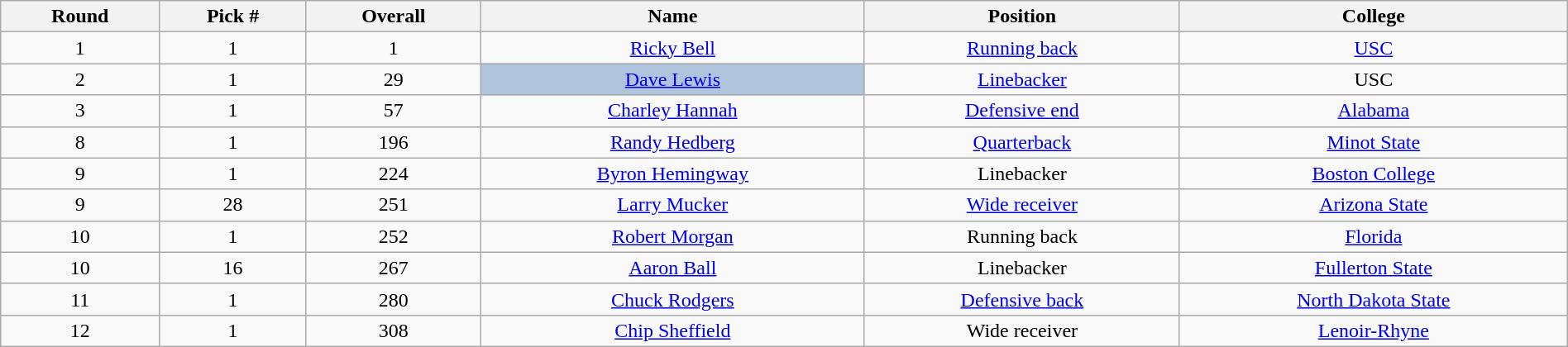<table class="wikitable sortable sortable" style="width: 100%; text-align:center">
<tr>
<th>Round</th>
<th>Pick #</th>
<th>Overall</th>
<th>Name</th>
<th>Position</th>
<th>College</th>
</tr>
<tr>
<td>1</td>
<td>1</td>
<td>1</td>
<td><a href='#'>Ricky Bell</a></td>
<td><a href='#'>Running back</a></td>
<td><a href='#'>USC</a></td>
</tr>
<tr>
<td>2</td>
<td>1</td>
<td>29</td>
<td bgcolor=lightsteelblue><a href='#'>Dave Lewis</a></td>
<td><a href='#'>Linebacker</a></td>
<td>USC</td>
</tr>
<tr>
<td>3</td>
<td>1</td>
<td>57</td>
<td><a href='#'>Charley Hannah</a></td>
<td><a href='#'>Defensive end</a></td>
<td><a href='#'>Alabama</a></td>
</tr>
<tr>
<td>8</td>
<td>1</td>
<td>196</td>
<td><a href='#'>Randy Hedberg</a></td>
<td><a href='#'>Quarterback</a></td>
<td><a href='#'>Minot State</a></td>
</tr>
<tr>
<td>9</td>
<td>1</td>
<td>224</td>
<td><a href='#'>Byron Hemingway</a></td>
<td>Linebacker</td>
<td><a href='#'>Boston College</a></td>
</tr>
<tr>
<td>9</td>
<td>28</td>
<td>251</td>
<td><a href='#'>Larry Mucker</a></td>
<td><a href='#'>Wide receiver</a></td>
<td><a href='#'>Arizona State</a></td>
</tr>
<tr>
<td>10</td>
<td>1</td>
<td>252</td>
<td><a href='#'>Robert Morgan</a></td>
<td>Running back</td>
<td><a href='#'>Florida</a></td>
</tr>
<tr>
<td>10</td>
<td>16</td>
<td>267</td>
<td><a href='#'>Aaron Ball</a></td>
<td>Linebacker</td>
<td><a href='#'>Fullerton State</a></td>
</tr>
<tr>
<td>11</td>
<td>1</td>
<td>280</td>
<td><a href='#'>Chuck Rodgers</a></td>
<td><a href='#'>Defensive back</a></td>
<td><a href='#'>North Dakota State</a></td>
</tr>
<tr>
<td>12</td>
<td>1</td>
<td>308</td>
<td><a href='#'>Chip Sheffield</a></td>
<td>Wide receiver</td>
<td><a href='#'>Lenoir-Rhyne</a></td>
</tr>
</table>
